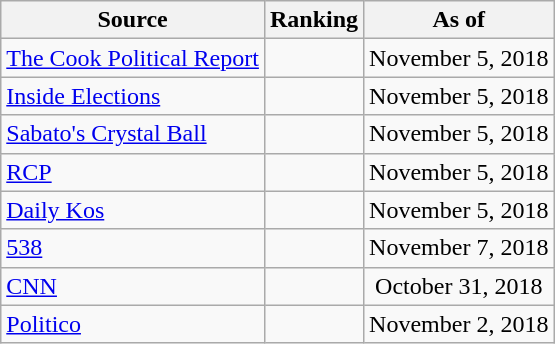<table class="wikitable" style="text-align:center">
<tr>
<th>Source</th>
<th>Ranking</th>
<th>As of</th>
</tr>
<tr>
<td align=left><a href='#'>The Cook Political Report</a></td>
<td></td>
<td>November 5, 2018</td>
</tr>
<tr>
<td align=left><a href='#'>Inside Elections</a></td>
<td></td>
<td>November 5, 2018</td>
</tr>
<tr>
<td align=left><a href='#'>Sabato's Crystal Ball</a></td>
<td></td>
<td>November 5, 2018</td>
</tr>
<tr>
<td align="left"><a href='#'>RCP</a></td>
<td></td>
<td>November 5, 2018</td>
</tr>
<tr>
<td align="left"><a href='#'>Daily Kos</a></td>
<td></td>
<td>November 5, 2018</td>
</tr>
<tr>
<td align="left"><a href='#'>538</a></td>
<td></td>
<td>November 7, 2018</td>
</tr>
<tr>
<td align="left"><a href='#'>CNN</a></td>
<td></td>
<td>October 31, 2018</td>
</tr>
<tr>
<td align="left"><a href='#'>Politico</a></td>
<td></td>
<td>November 2, 2018</td>
</tr>
</table>
